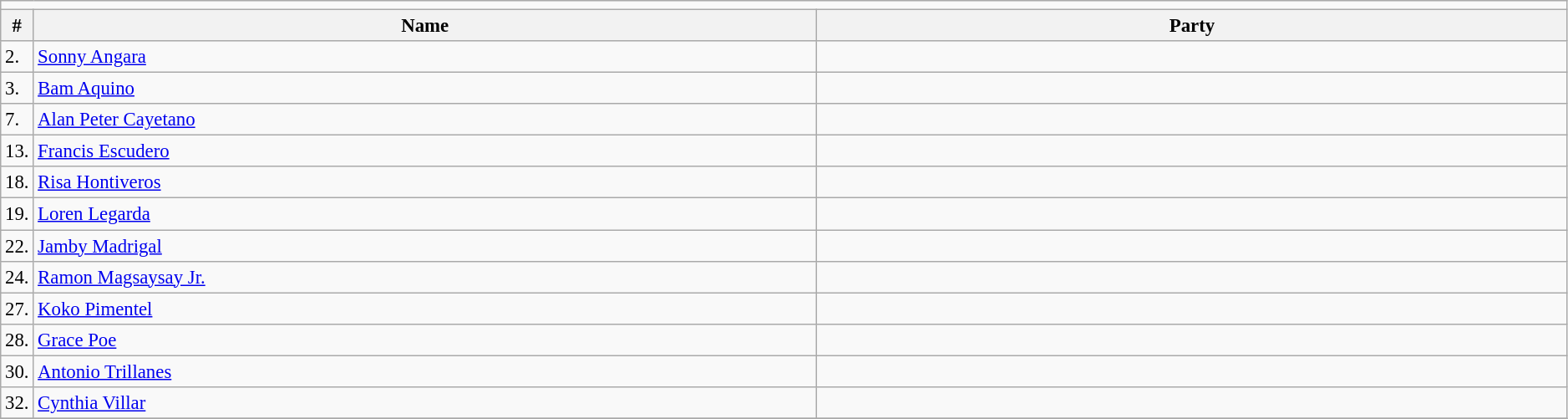<table class=wikitable style="font-size:95%" width=99%>
<tr>
<td colspan=4 bgcolor=></td>
</tr>
<tr>
<th width=2%>#</th>
<th width=50%>Name</th>
<th colspan=2>Party</th>
</tr>
<tr>
<td>2.</td>
<td><a href='#'>Sonny Angara</a></td>
<td></td>
</tr>
<tr>
<td>3.</td>
<td><a href='#'>Bam Aquino</a></td>
<td></td>
</tr>
<tr>
<td>7.</td>
<td><a href='#'>Alan Peter Cayetano</a></td>
<td></td>
</tr>
<tr>
<td>13.</td>
<td><a href='#'>Francis Escudero</a></td>
<td></td>
</tr>
<tr>
<td>18.</td>
<td><a href='#'>Risa Hontiveros</a></td>
<td></td>
</tr>
<tr>
<td>19.</td>
<td><a href='#'>Loren Legarda</a></td>
<td></td>
</tr>
<tr>
<td>22.</td>
<td><a href='#'>Jamby Madrigal</a></td>
<td></td>
</tr>
<tr>
<td>24.</td>
<td><a href='#'>Ramon Magsaysay Jr.</a></td>
<td></td>
</tr>
<tr>
<td>27.</td>
<td><a href='#'>Koko Pimentel</a></td>
<td></td>
</tr>
<tr>
<td>28.</td>
<td><a href='#'>Grace Poe</a></td>
<td></td>
</tr>
<tr>
<td>30.</td>
<td><a href='#'>Antonio Trillanes</a></td>
<td></td>
</tr>
<tr>
<td>32.</td>
<td><a href='#'>Cynthia Villar</a></td>
<td></td>
</tr>
<tr>
</tr>
</table>
